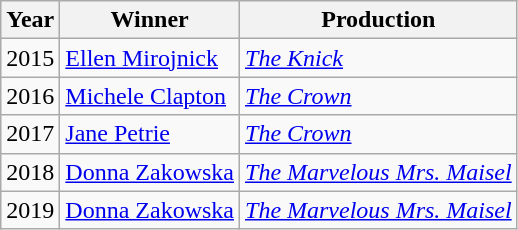<table class="wikitable">
<tr>
<th>Year</th>
<th>Winner</th>
<th>Production</th>
</tr>
<tr>
<td>2015</td>
<td><a href='#'>Ellen Mirojnick</a></td>
<td><em><a href='#'>The Knick</a></em></td>
</tr>
<tr>
<td>2016</td>
<td><a href='#'>Michele Clapton</a></td>
<td><em><a href='#'>The Crown</a></em></td>
</tr>
<tr>
<td>2017</td>
<td><a href='#'>Jane Petrie</a></td>
<td><em><a href='#'>The Crown</a></em></td>
</tr>
<tr>
<td>2018</td>
<td><a href='#'>Donna Zakowska</a></td>
<td><em><a href='#'>The Marvelous Mrs. Maisel</a></em></td>
</tr>
<tr>
<td>2019</td>
<td><a href='#'>Donna Zakowska</a></td>
<td><em><a href='#'>The Marvelous Mrs. Maisel</a></em></td>
</tr>
</table>
